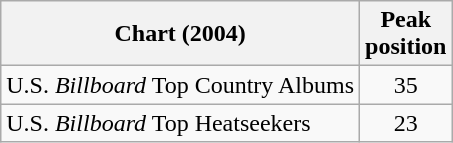<table class="wikitable">
<tr>
<th>Chart (2004)</th>
<th>Peak<br>position</th>
</tr>
<tr>
<td>U.S. <em>Billboard</em> Top Country Albums</td>
<td align="center">35</td>
</tr>
<tr>
<td>U.S. <em>Billboard</em> Top Heatseekers</td>
<td align="center">23</td>
</tr>
</table>
